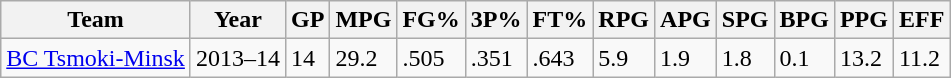<table class="wikitable">
<tr>
<th>Team</th>
<th>Year</th>
<th>GP</th>
<th>MPG</th>
<th>FG%</th>
<th>3P%</th>
<th>FT%</th>
<th>RPG</th>
<th>APG</th>
<th>SPG</th>
<th>BPG</th>
<th>PPG</th>
<th>EFF</th>
</tr>
<tr>
<td><a href='#'>BC Tsmoki-Minsk</a></td>
<td>2013–14</td>
<td>14</td>
<td>29.2</td>
<td>.505</td>
<td>.351</td>
<td>.643</td>
<td>5.9</td>
<td>1.9</td>
<td>1.8</td>
<td>0.1</td>
<td>13.2</td>
<td>11.2</td>
</tr>
</table>
